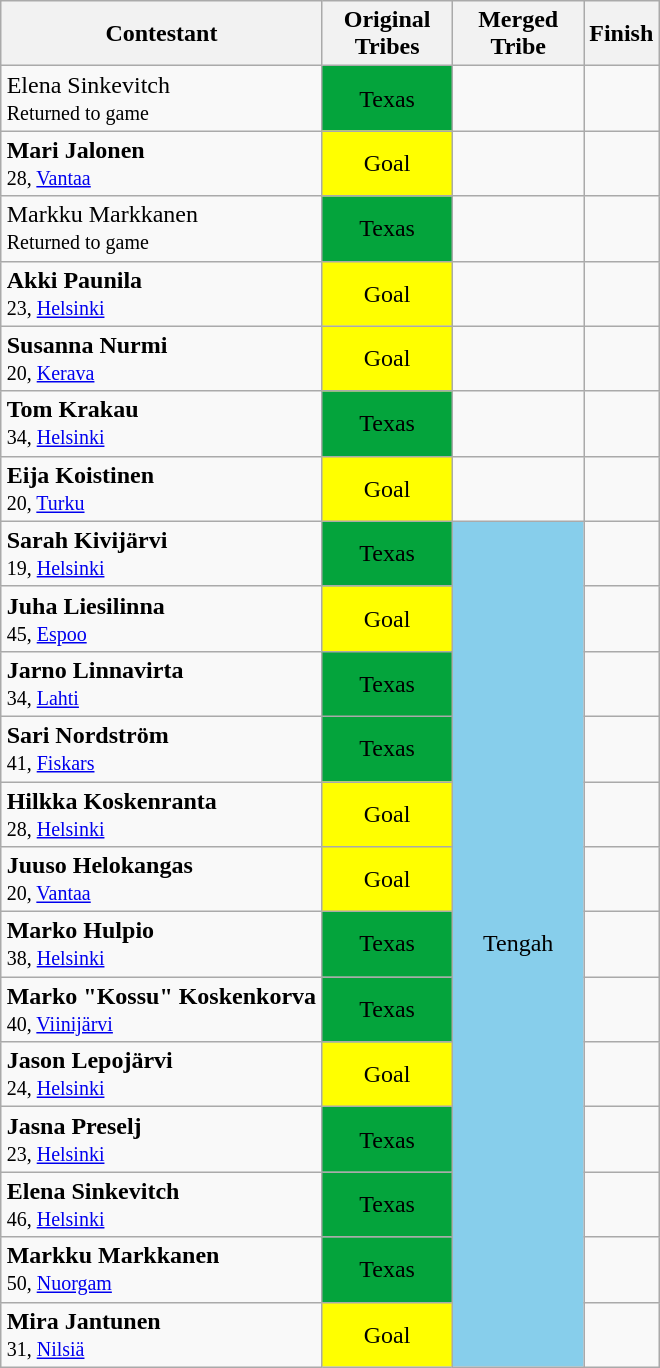<table class="wikitable" style="margin:auto; text-align:center">
<tr>
<th>Contestant</th>
<th width=80>Original<br>Tribes</th>
<th width=80>Merged<br>Tribe</th>
<th>Finish</th>
</tr>
<tr>
<td align="left">Elena Sinkevitch<br><small>Returned to game</small></td>
<td bgcolor="#04a43c">Texas</td>
<td></td>
<td></td>
</tr>
<tr>
<td align="left"><strong>Mari Jalonen</strong><br><small>28, <a href='#'>Vantaa</a></small></td>
<td bgcolor="yellow">Goal</td>
<td></td>
<td></td>
</tr>
<tr>
<td align="left">Markku Markkanen<br><small>Returned to game</small></td>
<td bgcolor="#04a43c">Texas</td>
<td></td>
<td></td>
</tr>
<tr>
<td align="left"><strong>Akki Paunila</strong><br><small>23, <a href='#'>Helsinki</a></small></td>
<td bgcolor="yellow">Goal</td>
<td></td>
<td></td>
</tr>
<tr>
<td align="left"><strong>Susanna Nurmi</strong><br><small>20, <a href='#'>Kerava</a></small></td>
<td bgcolor="yellow">Goal</td>
<td></td>
<td></td>
</tr>
<tr>
<td align="left"><strong>Tom Krakau</strong><br><small>34, <a href='#'>Helsinki</a></small></td>
<td bgcolor="#04a43c">Texas</td>
<td></td>
<td></td>
</tr>
<tr>
<td align="left"><strong>Eija Koistinen</strong><br><small>20, <a href='#'>Turku</a></small></td>
<td bgcolor="yellow">Goal</td>
<td></td>
<td></td>
</tr>
<tr>
<td align="left"><strong>Sarah Kivijärvi</strong><br><small>19, <a href='#'>Helsinki</a></small></td>
<td bgcolor="#04a43c">Texas</td>
<td bgcolor="skyblue" align=center rowspan=13>Tengah</td>
<td></td>
</tr>
<tr>
<td align="left"><strong>Juha Liesilinna</strong><br><small>45, <a href='#'>Espoo</a></small></td>
<td bgcolor="yellow">Goal</td>
<td></td>
</tr>
<tr>
<td align="left"><strong>Jarno Linnavirta</strong><br><small>34, <a href='#'>Lahti</a></small></td>
<td bgcolor="#04a43c">Texas</td>
<td></td>
</tr>
<tr>
<td align="left"><strong>Sari Nordström</strong><br><small>41, <a href='#'>Fiskars</a></small></td>
<td bgcolor="#04a43c">Texas</td>
<td></td>
</tr>
<tr>
<td align="left"><strong>Hilkka Koskenranta</strong><br><small>28, <a href='#'>Helsinki</a></small></td>
<td bgcolor="yellow">Goal</td>
<td></td>
</tr>
<tr>
<td align="left"><strong>Juuso Helokangas</strong><br><small>20, <a href='#'>Vantaa</a></small></td>
<td bgcolor="yellow">Goal</td>
<td></td>
</tr>
<tr>
<td align="left"><strong>Marko Hulpio</strong><br><small>38, <a href='#'>Helsinki</a></small></td>
<td bgcolor="#04a43c">Texas</td>
<td></td>
</tr>
<tr>
<td align="left"><strong>Marko "Kossu" Koskenkorva</strong><br><small>40, <a href='#'>Viinijärvi</a></small></td>
<td bgcolor="#04a43c">Texas</td>
<td></td>
</tr>
<tr>
<td align="left"><strong>Jason Lepojärvi</strong><br><small>24, <a href='#'>Helsinki</a></small></td>
<td bgcolor="yellow">Goal</td>
<td></td>
</tr>
<tr>
<td align="left"><strong>Jasna Preselj</strong><br><small>23, <a href='#'>Helsinki</a></small></td>
<td bgcolor="#04a43c">Texas</td>
<td></td>
</tr>
<tr>
<td align="left"><strong>Elena Sinkevitch</strong><br><small>46, <a href='#'>Helsinki</a></small></td>
<td rowspan=1 bgcolor="#04a43c">Texas</td>
<td></td>
</tr>
<tr>
<td align="left"><strong>Markku Markkanen</strong><br><small>50, <a href='#'>Nuorgam</a></small></td>
<td bgcolor="#04a43c">Texas</td>
<td></td>
</tr>
<tr>
<td align="left"><strong>Mira Jantunen</strong><br><small>31, <a href='#'>Nilsiä</a></small></td>
<td bgcolor="yellow">Goal</td>
<td></td>
</tr>
</table>
